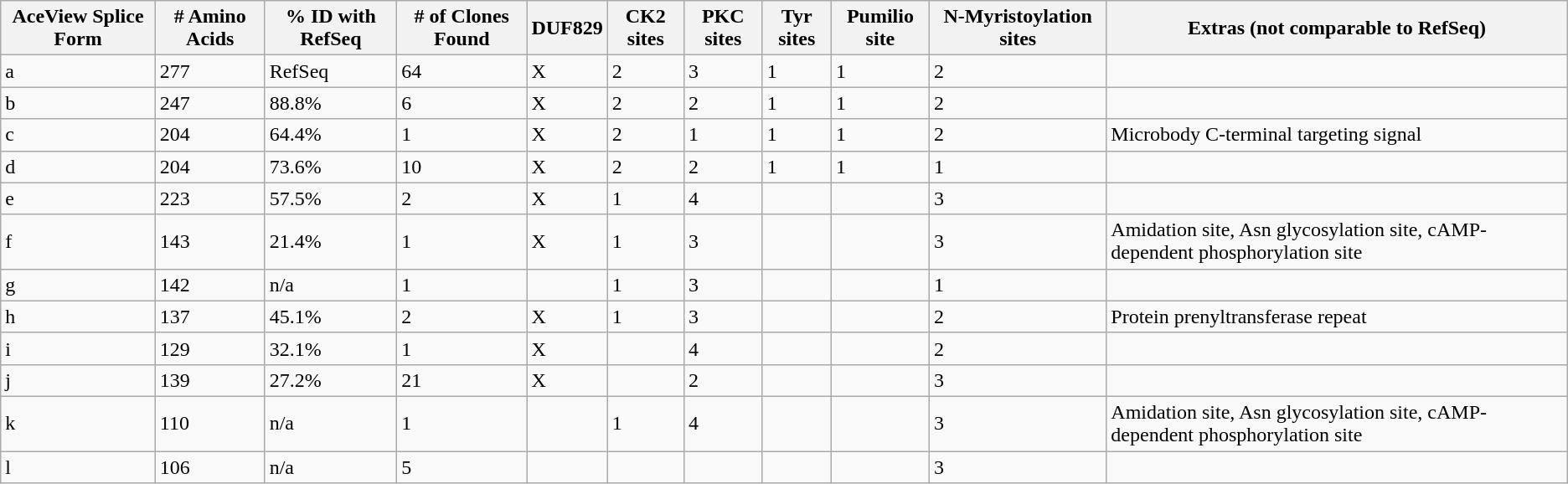<table class="wikitable">
<tr>
<th>AceView Splice Form</th>
<th># Amino Acids</th>
<th>% ID with RefSeq</th>
<th># of Clones Found</th>
<th>DUF829</th>
<th>CK2 sites</th>
<th>PKC sites</th>
<th>Tyr sites</th>
<th>Pumilio site</th>
<th>N-Myristoylation sites</th>
<th>Extras (not comparable to RefSeq)</th>
</tr>
<tr>
<td>a</td>
<td>277</td>
<td>RefSeq</td>
<td>64</td>
<td>X</td>
<td>2</td>
<td>3</td>
<td>1</td>
<td>1</td>
<td>2</td>
<td></td>
</tr>
<tr>
<td>b</td>
<td>247</td>
<td>88.8%</td>
<td>6</td>
<td>X</td>
<td>2</td>
<td>2</td>
<td>1</td>
<td>1</td>
<td>2</td>
<td></td>
</tr>
<tr>
<td>c</td>
<td>204</td>
<td>64.4%</td>
<td>1</td>
<td>X</td>
<td>2</td>
<td>1</td>
<td>1</td>
<td>1</td>
<td>2</td>
<td>Microbody C-terminal targeting signal</td>
</tr>
<tr>
<td>d</td>
<td>204</td>
<td>73.6%</td>
<td>10</td>
<td>X</td>
<td>2</td>
<td>2</td>
<td>1</td>
<td>1</td>
<td>1</td>
<td></td>
</tr>
<tr>
<td>e</td>
<td>223</td>
<td>57.5%</td>
<td>2</td>
<td>X</td>
<td>1</td>
<td>4</td>
<td></td>
<td></td>
<td>3</td>
<td></td>
</tr>
<tr>
<td>f</td>
<td>143</td>
<td>21.4%</td>
<td>1</td>
<td>X</td>
<td>1</td>
<td>3</td>
<td></td>
<td></td>
<td>3</td>
<td>Amidation site, Asn glycosylation site, cAMP-dependent phosphorylation site</td>
</tr>
<tr>
<td>g</td>
<td>142</td>
<td>n/a</td>
<td>1</td>
<td></td>
<td>1</td>
<td>3</td>
<td></td>
<td></td>
<td>1</td>
<td></td>
</tr>
<tr>
<td>h</td>
<td>137</td>
<td>45.1%</td>
<td>2</td>
<td>X</td>
<td>1</td>
<td>3</td>
<td></td>
<td></td>
<td>2</td>
<td>Protein prenyltransferase repeat</td>
</tr>
<tr>
<td>i</td>
<td>129</td>
<td>32.1%</td>
<td>1</td>
<td>X</td>
<td></td>
<td>4</td>
<td></td>
<td></td>
<td>2</td>
<td></td>
</tr>
<tr>
<td>j</td>
<td>139</td>
<td>27.2%</td>
<td>21</td>
<td>X</td>
<td></td>
<td>2</td>
<td></td>
<td></td>
<td>3</td>
<td></td>
</tr>
<tr>
<td>k</td>
<td>110</td>
<td>n/a</td>
<td>1</td>
<td></td>
<td>1</td>
<td>4</td>
<td></td>
<td></td>
<td>3</td>
<td>Amidation site, Asn glycosylation site, cAMP-dependent phosphorylation site</td>
</tr>
<tr>
<td>l</td>
<td>106</td>
<td>n/a</td>
<td>5</td>
<td></td>
<td></td>
<td></td>
<td></td>
<td></td>
<td>3</td>
<td></td>
</tr>
</table>
